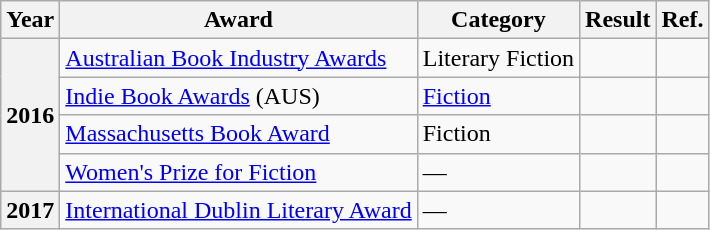<table class="wikitable sortable">
<tr>
<th>Year</th>
<th>Award</th>
<th>Category</th>
<th>Result</th>
<th>Ref.</th>
</tr>
<tr>
<th rowspan=4>2016</th>
<td><a href='#'>Australian Book Industry Awards</a></td>
<td>Literary Fiction</td>
<td></td>
<td></td>
</tr>
<tr>
<td><a href='#'>Indie Book Awards</a> (AUS)</td>
<td><a href='#'>Fiction</a></td>
<td></td>
<td></td>
</tr>
<tr>
<td><a href='#'>Massachusetts Book Award</a></td>
<td>Fiction</td>
<td></td>
<td></td>
</tr>
<tr>
<td><a href='#'>Women's Prize for Fiction</a></td>
<td>—</td>
<td></td>
<td></td>
</tr>
<tr>
<th>2017</th>
<td><a href='#'>International Dublin Literary Award</a></td>
<td>—</td>
<td></td>
<td></td>
</tr>
</table>
